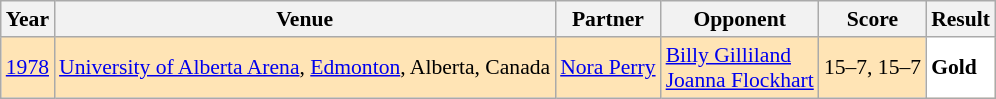<table class="sortable wikitable" style="font-size: 90%;">
<tr>
<th>Year</th>
<th>Venue</th>
<th>Partner</th>
<th>Opponent</th>
<th>Score</th>
<th>Result</th>
</tr>
<tr style="background:#FFE4B5">
<td align="center"><a href='#'>1978</a></td>
<td align="left"><a href='#'>University of Alberta Arena</a>, <a href='#'>Edmonton</a>, Alberta, Canada</td>
<td align="left"> <a href='#'>Nora Perry</a></td>
<td align="left"> <a href='#'>Billy Gilliland</a><br> <a href='#'>Joanna Flockhart</a></td>
<td align="left">15–7, 15–7</td>
<td style="text-align:left; background:white"> <strong>Gold</strong></td>
</tr>
</table>
